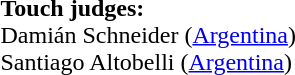<table style="width:100%">
<tr>
<td><br><strong>Touch judges:</strong>
<br>Damián Schneider (<a href='#'>Argentina</a>)
<br>Santiago Altobelli (<a href='#'>Argentina</a>)</td>
</tr>
</table>
